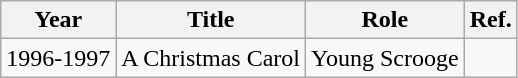<table class="wikitable">
<tr>
<th>Year</th>
<th>Title</th>
<th>Role</th>
<th>Ref.</th>
</tr>
<tr>
<td>1996-1997</td>
<td>A Christmas Carol</td>
<td>Young Scrooge</td>
<td></td>
</tr>
</table>
